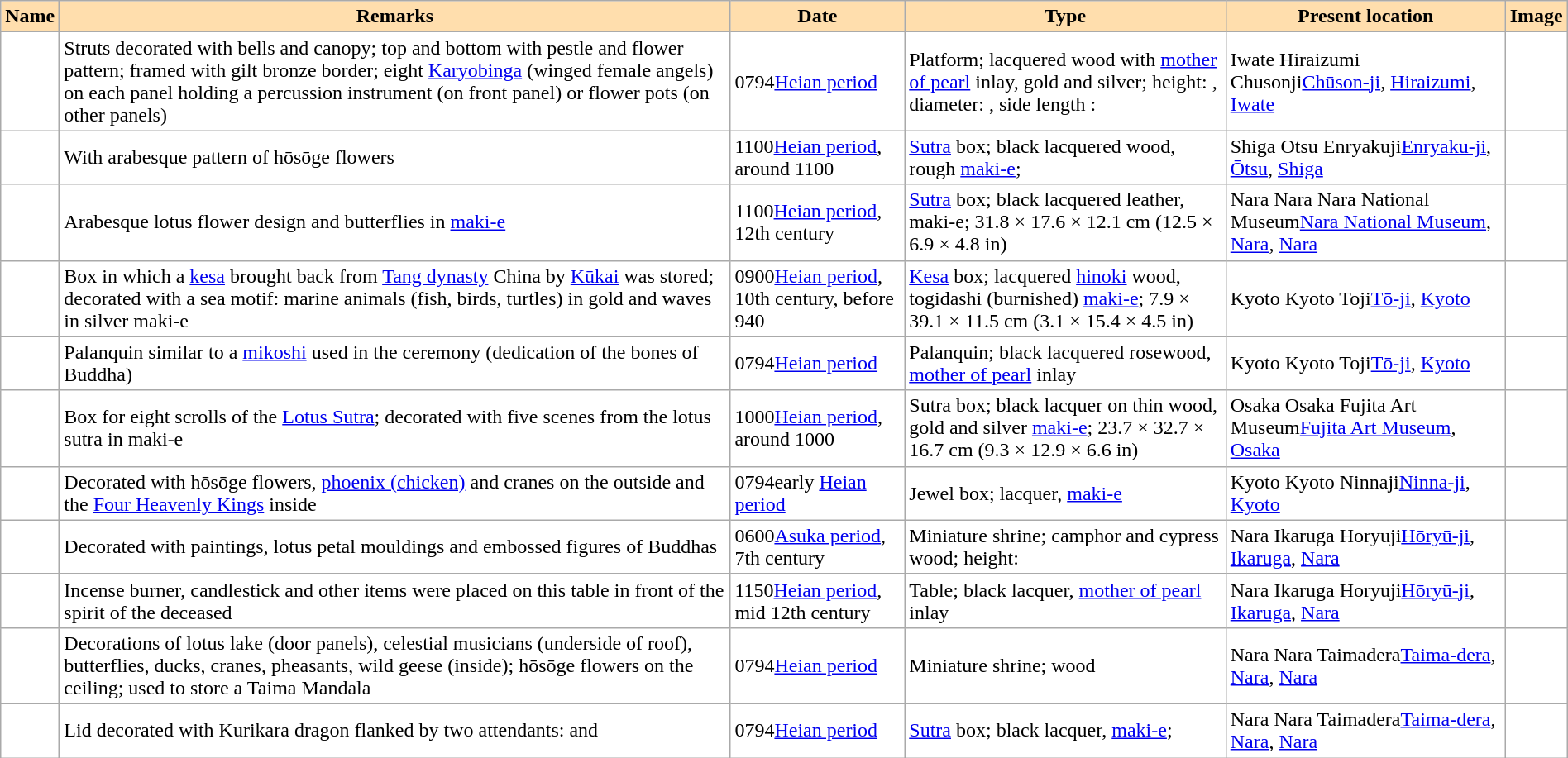<table class="wikitable sortable" width="100%" style="background:#ffffff;">
<tr>
<th align="left" style="background:#ffdead;">Name</th>
<th align="left" style="background:#ffdead;" class="unsortable">Remarks</th>
<th align="left" style="background:#ffdead;">Date</th>
<th align="left" style="background:#ffdead;" class="unsortable">Type</th>
<th align="left" style="background:#ffdead;">Present location</th>
<th align="left" style="background:#ffdead;" class="unsortable">Image</th>
</tr>
<tr>
<td></td>
<td>Struts decorated with bells and canopy; top and bottom with pestle and flower pattern;  framed with gilt bronze border; eight <a href='#'>Karyobinga</a> (winged female angels) on each panel holding a percussion instrument (on front panel) or flower pots (on other panels)</td>
<td><span>0794</span><a href='#'>Heian period</a></td>
<td>Platform; lacquered wood with <a href='#'>mother of pearl</a> inlay, gold and silver; height: , diameter: , side length : </td>
<td><span>Iwate Hiraizumi Chusonji</span><a href='#'>Chūson-ji</a>, <a href='#'>Hiraizumi</a>, <a href='#'>Iwate</a></td>
<td></td>
</tr>
<tr>
<td></td>
<td>With arabesque pattern of hōsōge flowers</td>
<td><span>1100</span><a href='#'>Heian period</a>, around 1100</td>
<td><a href='#'>Sutra</a> box; black lacquered wood, rough <a href='#'>maki-e</a>; </td>
<td><span>Shiga Otsu Enryakuji</span><a href='#'>Enryaku-ji</a>, <a href='#'>Ōtsu</a>, <a href='#'>Shiga</a></td>
<td></td>
</tr>
<tr>
<td></td>
<td>Arabesque lotus flower design and butterflies in <a href='#'>maki-e</a></td>
<td><span>1100</span><a href='#'>Heian period</a>, 12th century</td>
<td><a href='#'>Sutra</a> box; black lacquered leather, maki-e; 31.8 × 17.6 × 12.1 cm (12.5 × 6.9 × 4.8 in)</td>
<td><span>Nara Nara Nara National Museum</span><a href='#'>Nara National Museum</a>, <a href='#'>Nara</a>, <a href='#'>Nara</a></td>
<td></td>
</tr>
<tr>
<td></td>
<td>Box in which a <a href='#'>kesa</a> brought back from <a href='#'>Tang dynasty</a> China by <a href='#'>Kūkai</a> was stored; decorated with a sea motif: marine animals (fish, birds, turtles) in gold and waves in silver maki-e</td>
<td><span>0900</span><a href='#'>Heian period</a>, 10th century, before 940</td>
<td><a href='#'>Kesa</a> box; lacquered <a href='#'>hinoki</a> wood, togidashi (burnished) <a href='#'>maki-e</a>; 7.9 × 39.1 × 11.5 cm (3.1 × 15.4 × 4.5 in)</td>
<td><span>Kyoto Kyoto Toji</span><a href='#'>Tō-ji</a>, <a href='#'>Kyoto</a></td>
<td></td>
</tr>
<tr>
<td></td>
<td>Palanquin similar to a <a href='#'>mikoshi</a> used in the  ceremony (dedication of the bones of Buddha)</td>
<td><span>0794</span><a href='#'>Heian period</a></td>
<td>Palanquin; black lacquered rosewood, <a href='#'>mother of pearl</a> inlay</td>
<td><span>Kyoto Kyoto Toji</span><a href='#'>Tō-ji</a>, <a href='#'>Kyoto</a></td>
<td></td>
</tr>
<tr>
<td></td>
<td>Box for eight scrolls of the <a href='#'>Lotus Sutra</a>; decorated with five scenes from the lotus sutra in maki-e</td>
<td><span>1000</span><a href='#'>Heian period</a>, around 1000</td>
<td>Sutra box; black lacquer on thin wood, gold and silver <a href='#'>maki-e</a>; 23.7 × 32.7 × 16.7 cm (9.3 × 12.9 × 6.6 in)</td>
<td><span>Osaka Osaka Fujita Art Museum</span><a href='#'>Fujita Art Museum</a>, <a href='#'>Osaka</a></td>
<td></td>
</tr>
<tr>
<td></td>
<td>Decorated with hōsōge flowers, <a href='#'>phoenix (chicken)</a> and cranes on the outside and the <a href='#'>Four Heavenly Kings</a> inside</td>
<td><span>0794</span>early <a href='#'>Heian period</a></td>
<td>Jewel box; lacquer, <a href='#'>maki-e</a></td>
<td><span>Kyoto Kyoto Ninnaji</span><a href='#'>Ninna-ji</a>, <a href='#'>Kyoto</a></td>
<td></td>
</tr>
<tr>
<td></td>
<td>Decorated with paintings, lotus petal mouldings and embossed figures of Buddhas</td>
<td><span>0600</span><a href='#'>Asuka period</a>, 7th century</td>
<td>Miniature shrine; camphor and cypress wood; height: </td>
<td><span>Nara Ikaruga Horyuji</span><a href='#'>Hōryū-ji</a>, <a href='#'>Ikaruga</a>, <a href='#'>Nara</a></td>
<td></td>
</tr>
<tr>
<td></td>
<td>Incense burner, candlestick and other items were placed on this table in front of the spirit of the deceased</td>
<td><span>1150</span><a href='#'>Heian period</a>, mid 12th century</td>
<td>Table; black lacquer, <a href='#'>mother of pearl</a> inlay</td>
<td><span>Nara Ikaruga Horyuji</span><a href='#'>Hōryū-ji</a>, <a href='#'>Ikaruga</a>, <a href='#'>Nara</a></td>
<td></td>
</tr>
<tr>
<td></td>
<td>Decorations of lotus lake (door panels), celestial musicians (underside of roof), butterflies, ducks, cranes, pheasants, wild geese (inside); hōsōge flowers on the ceiling; used to store a Taima Mandala</td>
<td><span>0794</span><a href='#'>Heian period</a></td>
<td>Miniature shrine; wood</td>
<td><span>Nara Nara Taimadera</span><a href='#'>Taima-dera</a>, <a href='#'>Nara</a>, <a href='#'>Nara</a></td>
<td></td>
</tr>
<tr>
<td></td>
<td>Lid decorated with Kurikara dragon flanked by two attendants:  and </td>
<td><span>0794</span><a href='#'>Heian period</a></td>
<td><a href='#'>Sutra</a> box; black lacquer, <a href='#'>maki-e</a>; </td>
<td><span>Nara Nara Taimadera</span><a href='#'>Taima-dera</a>, <a href='#'>Nara</a>, <a href='#'>Nara</a></td>
<td></td>
</tr>
</table>
